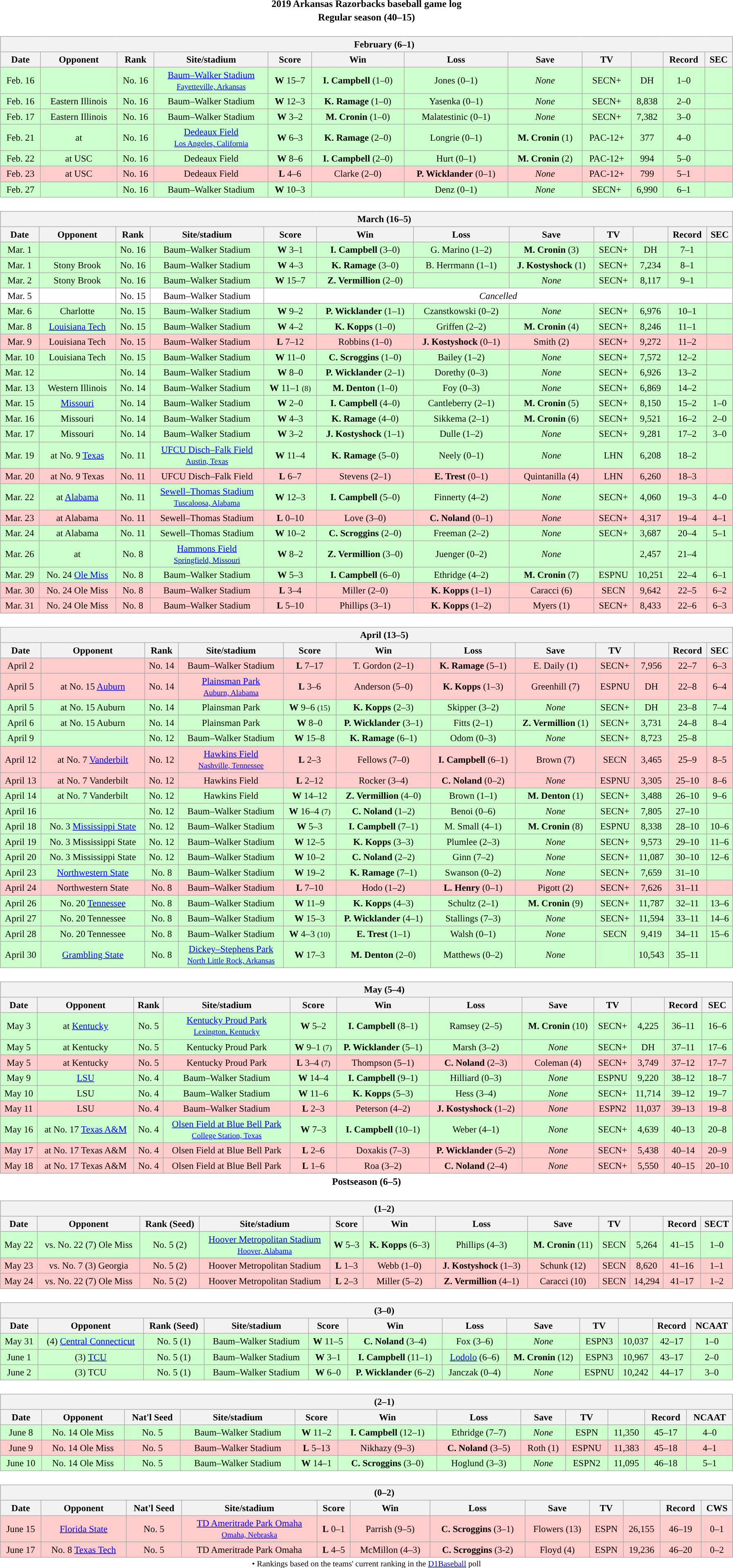<table class="toccolours" width=95% style="clear:both; margin:1.5em auto; text-align:center;">
<tr>
<th colspan=2>2019 Arkansas Razorbacks baseball game log</th>
</tr>
<tr>
<th colspan=2>Regular season (40–15)</th>
</tr>
<tr valign="top">
<td><br><table class="wikitable collapsible collapsed" style="margin:auto; width:100%; text-align:center; font-size:95%">
<tr>
<th colspan=12 style="padding-left:4em;">February (6–1)</th>
</tr>
<tr>
<th>Date</th>
<th>Opponent</th>
<th>Rank</th>
<th>Site/stadium</th>
<th>Score</th>
<th>Win</th>
<th>Loss</th>
<th>Save</th>
<th>TV</th>
<th></th>
<th>Record</th>
<th>SEC</th>
</tr>
<tr align="center" bgcolor="#ccffcc">
<td>Feb. 16</td>
<td></td>
<td>No. 16</td>
<td><a href='#'>Baum–Walker Stadium</a><br><small><a href='#'>Fayetteville, Arkansas</a></small></td>
<td><strong>W</strong> 15–7</td>
<td><strong>I. Campbell</strong> (1–0)</td>
<td>Jones (0–1)</td>
<td><em>None</em></td>
<td>SECN+</td>
<td>DH</td>
<td>1–0</td>
<td></td>
</tr>
<tr align="center" bgcolor="#ccffcc">
<td>Feb. 16</td>
<td>Eastern Illinois</td>
<td>No. 16</td>
<td>Baum–Walker Stadium</td>
<td><strong>W</strong> 12–3</td>
<td><strong>K. Ramage</strong> (1–0)</td>
<td>Yasenka (0–1)</td>
<td><em>None</em></td>
<td>SECN+</td>
<td>8,838</td>
<td>2–0</td>
<td></td>
</tr>
<tr align="center" bgcolor="#ccffcc">
<td>Feb. 17</td>
<td>Eastern Illinois</td>
<td>No. 16</td>
<td>Baum–Walker Stadium</td>
<td><strong>W</strong> 3–2</td>
<td><strong>M. Cronin</strong> (1–0)</td>
<td>Malatestinic (0–1)</td>
<td><em>None</em></td>
<td>SECN+</td>
<td>7,382</td>
<td>3–0</td>
<td></td>
</tr>
<tr align="center" bgcolor="#ccffcc">
<td>Feb. 21</td>
<td>at </td>
<td>No. 16</td>
<td><a href='#'>Dedeaux Field</a><br><small><a href='#'>Los Angeles, California</a></small></td>
<td><strong>W</strong> 6–3</td>
<td><strong>K. Ramage</strong> (2–0)</td>
<td>Longrie (0–1)</td>
<td><strong>M. Cronin</strong> (1)</td>
<td>PAC-12+</td>
<td>377</td>
<td>4–0</td>
<td></td>
</tr>
<tr align="center" bgcolor="#ccffcc">
<td>Feb. 22</td>
<td>at USC</td>
<td>No. 16</td>
<td>Dedeaux Field</td>
<td><strong>W</strong> 8–6</td>
<td><strong>I. Campbell</strong> (2–0)</td>
<td>Hurt (0–1)</td>
<td><strong>M. Cronin</strong> (2)</td>
<td>PAC-12+</td>
<td>994</td>
<td>5–0</td>
<td></td>
</tr>
<tr align="center" bgcolor="ffcccc">
<td>Feb. 23</td>
<td>at USC</td>
<td>No. 16</td>
<td>Dedeaux Field</td>
<td><strong>L</strong> 4–6</td>
<td>Clarke (2–0)</td>
<td><strong>P. Wicklander</strong> (0–1)</td>
<td><em>None</em></td>
<td>PAC-12+</td>
<td>799</td>
<td>5–1</td>
<td></td>
</tr>
<tr align="center" bgcolor="ccffcc">
<td>Feb. 27</td>
<td></td>
<td>No. 16</td>
<td>Baum–Walker Stadium</td>
<td><strong>W</strong> 10–3</td>
<td></td>
<td>Denz (0–1)</td>
<td><em>None</em></td>
<td>SECN+</td>
<td>6,990</td>
<td>6–1</td>
<td></td>
</tr>
</table>
</td>
</tr>
<tr>
<td><br><table class="wikitable collapsible collapsed" style="margin:auto; width:100%; text-align:center; font-size:95%">
<tr>
<th colspan=12 style="padding-left:4em;">March (16–5)</th>
</tr>
<tr>
<th>Date</th>
<th>Opponent</th>
<th>Rank</th>
<th>Site/stadium</th>
<th>Score</th>
<th>Win</th>
<th>Loss</th>
<th>Save</th>
<th>TV</th>
<th></th>
<th>Record</th>
<th>SEC</th>
</tr>
<tr align="center" bgcolor="ccffcc">
<td>Mar. 1</td>
<td></td>
<td>No. 16</td>
<td>Baum–Walker Stadium</td>
<td><strong>W</strong> 3–1</td>
<td><strong>I. Campbell</strong> (3–0)</td>
<td>G. Marino (1–2)</td>
<td><strong>M. Cronin</strong> (3)</td>
<td>SECN+</td>
<td>DH</td>
<td>7–1</td>
<td></td>
</tr>
<tr align="center" bgcolor="ccffcc">
<td>Mar. 1</td>
<td>Stony Brook</td>
<td>No. 16</td>
<td>Baum–Walker Stadium</td>
<td><strong>W</strong> 4–3</td>
<td><strong>K. Ramage</strong> (3–0)</td>
<td>B. Herrmann (1–1)</td>
<td><strong>J. Kostyshock</strong> (1)</td>
<td>SECN+</td>
<td>7,234</td>
<td>8–1</td>
<td></td>
</tr>
<tr align="center" bgcolor="ccffcc">
<td>Mar. 2</td>
<td>Stony Brook</td>
<td>No. 16</td>
<td>Baum–Walker Stadium</td>
<td><strong>W</strong> 15–7</td>
<td><strong>Z. Vermillion</strong> (2–0)</td>
<td></td>
<td><em>None</em></td>
<td>SECN+</td>
<td>8,117</td>
<td>9–1</td>
<td></td>
</tr>
<tr align="center" bgcolor="white">
<td>Mar. 5</td>
<td></td>
<td>No. 15</td>
<td>Baum–Walker Stadium</td>
<td colspan=8><em>Cancelled</em></td>
</tr>
<tr align="center" bgcolor="#ccffcc">
<td>Mar. 6</td>
<td>Charlotte</td>
<td>No. 15</td>
<td>Baum–Walker Stadium</td>
<td><strong>W</strong> 9–2</td>
<td><strong>P. Wicklander</strong> (1–1)</td>
<td>Czanstkowski (0–2)</td>
<td><em>None</em></td>
<td>SECN+</td>
<td>6,976</td>
<td>10–1</td>
<td></td>
</tr>
<tr align="center" bgcolor="#ccffcc">
<td>Mar. 8</td>
<td><a href='#'>Louisiana Tech</a></td>
<td>No. 15</td>
<td>Baum–Walker Stadium</td>
<td><strong>W</strong> 4–2</td>
<td><strong>K. Kopps</strong> (1–0)</td>
<td>Griffen (2–2)</td>
<td><strong>M. Cronin</strong> (4)</td>
<td>SECN+</td>
<td>8,246</td>
<td>11–1</td>
<td></td>
</tr>
<tr align="center" bgcolor="ffcccc">
<td>Mar. 9</td>
<td>Louisiana Tech</td>
<td>No. 15</td>
<td>Baum–Walker Stadium</td>
<td><strong>L</strong> 7–12</td>
<td>Robbins (1–0)</td>
<td><strong>J. Kostyshock</strong> (0–1)</td>
<td>Smith (2)</td>
<td>SECN+</td>
<td>9,272</td>
<td>11–2</td>
<td></td>
</tr>
<tr align="center" bgcolor="#ccffcc">
<td>Mar. 10</td>
<td>Louisiana Tech</td>
<td>No. 15</td>
<td>Baum–Walker Stadium</td>
<td><strong>W</strong> 11–0</td>
<td><strong>C. Scroggins</strong> (1–0)</td>
<td>Bailey (1–2)</td>
<td><em>None</em></td>
<td>SECN+</td>
<td>7,572</td>
<td>12–2</td>
<td></td>
</tr>
<tr align="center" bgcolor="#ccffcc">
<td>Mar. 12</td>
<td></td>
<td>No. 14</td>
<td>Baum–Walker Stadium</td>
<td><strong>W</strong> 8–0</td>
<td><strong>P. Wicklander</strong> (2–1)</td>
<td>Dorethy (0–3)</td>
<td><em>None</em></td>
<td>SECN+</td>
<td>6,926</td>
<td>13–2</td>
<td></td>
</tr>
<tr align="center" bgcolor="#ccffcc">
<td>Mar. 13</td>
<td>Western Illinois</td>
<td>No. 14</td>
<td>Baum–Walker Stadium</td>
<td><strong>W</strong> 11–1 <small>(8)</small></td>
<td><strong>M. Denton</strong> (1–0)</td>
<td>Foy (0–3)</td>
<td><em>None</em></td>
<td>SECN+</td>
<td>6,869</td>
<td>14–2</td>
<td></td>
</tr>
<tr align="center" bgcolor="#ccffcc">
<td>Mar. 15</td>
<td><a href='#'>Missouri</a></td>
<td>No. 14</td>
<td>Baum–Walker Stadium</td>
<td><strong>W</strong> 2–0</td>
<td><strong>I. Campbell</strong> (4–0)</td>
<td>Cantleberry (2–1)</td>
<td><strong>M. Cronin</strong> (5)</td>
<td>SECN+</td>
<td>8,150</td>
<td>15–2</td>
<td>1–0</td>
</tr>
<tr align="center" bgcolor="#ccffcc">
<td>Mar. 16</td>
<td>Missouri</td>
<td>No. 14</td>
<td>Baum–Walker Stadium</td>
<td><strong>W</strong> 4–3</td>
<td><strong>K. Ramage</strong> (4–0)</td>
<td>Sikkema (2–1)</td>
<td><strong>M. Cronin</strong> (6)</td>
<td>SECN+</td>
<td>9,521</td>
<td>16–2</td>
<td>2–0</td>
</tr>
<tr align="center" bgcolor="#ccffcc">
<td>Mar. 17</td>
<td>Missouri</td>
<td>No. 14</td>
<td>Baum–Walker Stadium</td>
<td><strong>W</strong> 3–2</td>
<td><strong>J. Kostyshock</strong> (1–1)</td>
<td>Dulle (1–2)</td>
<td><em>None</em></td>
<td>SECN+</td>
<td>9,281</td>
<td>17–2</td>
<td>3–0</td>
</tr>
<tr align="center" bgcolor="#ccffcc">
<td>Mar. 19</td>
<td>at No. 9 <a href='#'>Texas</a></td>
<td>No. 11</td>
<td><a href='#'>UFCU Disch–Falk Field</a><br><small><a href='#'>Austin, Texas</a></small></td>
<td><strong>W</strong> 11–4</td>
<td><strong>K. Ramage</strong> (5–0)</td>
<td>Neely (0–1)</td>
<td><em>None</em></td>
<td>LHN</td>
<td>6,208</td>
<td>18–2</td>
<td></td>
</tr>
<tr align="center" bgcolor="ffcccc">
<td>Mar. 20</td>
<td>at No. 9 Texas</td>
<td>No. 11</td>
<td>UFCU Disch–Falk Field</td>
<td><strong>L</strong> 6–7</td>
<td>Stevens (2–1)</td>
<td><strong>E. Trest</strong> (0–1)</td>
<td>Quintanilla (4)</td>
<td>LHN</td>
<td>6,260</td>
<td>18–3</td>
<td></td>
</tr>
<tr align="center" bgcolor="#ccffcc">
<td>Mar. 22</td>
<td>at <a href='#'>Alabama</a></td>
<td>No. 11</td>
<td><a href='#'>Sewell–Thomas Stadium</a><br><small><a href='#'>Tuscaloosa, Alabama</a></small></td>
<td><strong>W</strong> 12–3</td>
<td><strong>I. Campbell</strong> (5–0)</td>
<td>Finnerty (4–2)</td>
<td><em>None</em></td>
<td>SECN+</td>
<td>4,060</td>
<td>19–3</td>
<td>4–0</td>
</tr>
<tr align="center" bgcolor="ffcccc">
<td>Mar. 23</td>
<td>at Alabama</td>
<td>No. 11</td>
<td>Sewell–Thomas Stadium</td>
<td><strong>L</strong> 0–10</td>
<td>Love (3–0)</td>
<td><strong>C. Noland</strong> (0–1)</td>
<td><em>None</em></td>
<td>SECN+</td>
<td>4,317</td>
<td>19–4</td>
<td>4–1</td>
</tr>
<tr align="center" bgcolor="#ccffcc">
<td>Mar. 24</td>
<td>at Alabama</td>
<td>No. 11</td>
<td>Sewell–Thomas Stadium</td>
<td><strong>W</strong> 10–2</td>
<td><strong>C. Scroggins</strong> (2–0)</td>
<td>Freeman (2–2)</td>
<td><em>None</em></td>
<td>SECN+</td>
<td>3,687</td>
<td>20–4</td>
<td>5–1</td>
</tr>
<tr align="center" bgcolor="#ccffcc">
<td>Mar. 26</td>
<td>at </td>
<td>No. 8</td>
<td><a href='#'>Hammons Field</a><br><small><a href='#'>Springfield, Missouri</a></small></td>
<td><strong>W</strong> 8–2</td>
<td><strong>Z. Vermillion</strong> (3–0)</td>
<td>Juenger (0–2)</td>
<td><em>None</em></td>
<td></td>
<td>2,457</td>
<td>21–4</td>
<td></td>
</tr>
<tr align="center" bgcolor="#ccffcc">
<td>Mar. 29</td>
<td>No. 24 <a href='#'>Ole Miss</a></td>
<td>No. 8</td>
<td>Baum–Walker Stadium</td>
<td><strong>W</strong> 5–3</td>
<td><strong>I. Campbell</strong> (6–0)</td>
<td>Ethridge (4–2)</td>
<td><strong>M. Cronin</strong> (7)</td>
<td>ESPNU</td>
<td>10,251</td>
<td>22–4</td>
<td>6–1</td>
</tr>
<tr align="center" bgcolor="#ffcccc">
<td>Mar. 30</td>
<td>No. 24 Ole Miss</td>
<td>No. 8</td>
<td>Baum–Walker Stadium</td>
<td><strong>L</strong> 3–4</td>
<td>Miller (2–0)</td>
<td><strong>K. Kopps</strong> (1–1)</td>
<td>Caracci (6)</td>
<td>SECN</td>
<td>9,642</td>
<td>22–5</td>
<td>6–2</td>
</tr>
<tr align="center" bgcolor="#ffcccc">
<td>Mar. 31</td>
<td>No. 24 Ole Miss</td>
<td>No. 8</td>
<td>Baum–Walker Stadium</td>
<td><strong>L</strong> 5–10</td>
<td>Phillips (3–1)</td>
<td><strong>K. Kopps</strong> (1–2)</td>
<td>Myers (1)</td>
<td>SECN+</td>
<td>8,433</td>
<td>22–6</td>
<td>6–3</td>
</tr>
</table>
</td>
</tr>
<tr>
<td><br><table class="wikitable collapsible collapsed" style="margin:auto; width:100%; text-align:center; font-size:95%">
<tr>
<th colspan=12 style="padding-left:4em;">April (13–5)</th>
</tr>
<tr>
<th>Date</th>
<th>Opponent</th>
<th>Rank</th>
<th>Site/stadium</th>
<th>Score</th>
<th>Win</th>
<th>Loss</th>
<th>Save</th>
<th>TV</th>
<th></th>
<th>Record</th>
<th>SEC</th>
</tr>
<tr align="center" bgcolor="#ffcccc">
<td>April 2</td>
<td></td>
<td>No. 14</td>
<td>Baum–Walker Stadium</td>
<td><strong>L</strong> 7–17</td>
<td>T. Gordon (2–1)</td>
<td><strong>K. Ramage</strong> (5–1)</td>
<td>E. Daily (1)</td>
<td>SECN+</td>
<td>7,956</td>
<td>22–7</td>
<td>6–3</td>
</tr>
<tr align="center" bgcolor="#ffcccc">
<td>April 5</td>
<td>at No. 15 <a href='#'>Auburn</a></td>
<td>No. 14</td>
<td><a href='#'>Plainsman Park</a><br><small><a href='#'>Auburn, Alabama</a></small></td>
<td><strong>L</strong> 3–6</td>
<td>Anderson (5–0)</td>
<td><strong>K. Kopps</strong> (1–3)</td>
<td>Greenhill (7)</td>
<td>ESPNU</td>
<td>DH</td>
<td>22–8</td>
<td>6–4</td>
</tr>
<tr align="center" bgcolor="#ccffcc">
<td>April 5</td>
<td>at No. 15 Auburn</td>
<td>No. 14</td>
<td>Plainsman Park</td>
<td><strong>W</strong> 9–6 <small>(15)</small></td>
<td><strong>K. Kopps</strong> (2–3)</td>
<td>Skipper (3–2)</td>
<td><em>None</em></td>
<td>SECN+</td>
<td>DH</td>
<td>23–8</td>
<td>7–4</td>
</tr>
<tr align="center" bgcolor="#ccffcc">
<td>April 6</td>
<td>at No. 15 Auburn</td>
<td>No. 14</td>
<td>Plainsman Park</td>
<td><strong>W</strong> 8–0</td>
<td><strong>P. Wicklander</strong> (3–1)</td>
<td>Fitts (2–1)</td>
<td><strong>Z. Vermillion</strong> (1)</td>
<td>SECN+</td>
<td>3,731</td>
<td>24–8</td>
<td>8–4</td>
</tr>
<tr align="center" bgcolor="#ccffcc">
<td>April 9</td>
<td></td>
<td>No. 12</td>
<td>Baum–Walker Stadium</td>
<td><strong>W</strong> 15–8</td>
<td><strong>K. Ramage</strong> (6–1)</td>
<td>Odom (0–3)</td>
<td><em>None</em></td>
<td>SECN+</td>
<td>8,723</td>
<td>25–8</td>
<td></td>
</tr>
<tr align="center" bgcolor="#ffcccc">
<td>April 12</td>
<td>at No. 7 <a href='#'>Vanderbilt</a></td>
<td>No. 12</td>
<td><a href='#'>Hawkins Field</a><br><small><a href='#'>Nashville, Tennessee</a></small></td>
<td><strong>L</strong> 2–3</td>
<td>Fellows (7–0)</td>
<td><strong>I. Campbell</strong> (6–1)</td>
<td>Brown (7)</td>
<td>SECN</td>
<td>3,465</td>
<td>25–9</td>
<td>8–5</td>
</tr>
<tr align="center" bgcolor="#ffcccc">
<td>April 13</td>
<td>at No. 7 Vanderbilt</td>
<td>No. 12</td>
<td>Hawkins Field</td>
<td><strong>L</strong> 2–12</td>
<td>Rocker (3–4)</td>
<td><strong>C. Noland</strong> (0–2)</td>
<td><em>None</em></td>
<td>ESPNU</td>
<td>3,305</td>
<td>25–10</td>
<td>8–6</td>
</tr>
<tr align="center" bgcolor="#ccffcc">
<td>April 14</td>
<td>at No. 7 Vanderbilt</td>
<td>No. 12</td>
<td>Hawkins Field</td>
<td><strong>W</strong> 14–12</td>
<td><strong>Z. Vermillion</strong> (4–0)</td>
<td>Brown (1–1)</td>
<td><strong>M. Denton</strong> (1)</td>
<td>SECN+</td>
<td>3,488</td>
<td>26–10</td>
<td>9–6</td>
</tr>
<tr align="center" bgcolor="#ccffcc">
<td>April 16</td>
<td></td>
<td>No. 12</td>
<td>Baum–Walker Stadium</td>
<td><strong>W</strong> 16–4 <small>(7)</small></td>
<td><strong>C. Noland</strong> (1–2)</td>
<td>Benoi (0–6)</td>
<td><em>None</em></td>
<td>SECN+</td>
<td>7,805</td>
<td>27–10</td>
<td></td>
</tr>
<tr align="center" bgcolor="#ccffcc">
<td>April 18</td>
<td>No. 3 <a href='#'>Mississippi State</a></td>
<td>No. 12</td>
<td>Baum–Walker Stadium</td>
<td><strong>W</strong> 5–3</td>
<td><strong>I. Campbell</strong> (7–1)</td>
<td>M. Small (4–1)</td>
<td><strong>M. Cronin</strong> (8)</td>
<td>ESPNU</td>
<td>8,338</td>
<td>28–10</td>
<td>10–6</td>
</tr>
<tr align="center" bgcolor="#ccffcc">
<td>April 19</td>
<td>No. 3 Mississippi State</td>
<td>No. 12</td>
<td>Baum–Walker Stadium</td>
<td><strong>W</strong> 12–5</td>
<td><strong>K. Kopps</strong> (3–3)</td>
<td>Plumlee (2–3)</td>
<td><em>None</em></td>
<td>SECN+</td>
<td>9,573</td>
<td>29–10</td>
<td>11–6</td>
</tr>
<tr align="center" bgcolor="#ccffcc">
<td>April 20</td>
<td>No. 3 Mississippi State</td>
<td>No. 12</td>
<td>Baum–Walker Stadium</td>
<td><strong>W</strong> 10–2</td>
<td><strong>C. Noland</strong> (2–2)</td>
<td>Ginn (7–2)</td>
<td><em>None</em></td>
<td>SECN+</td>
<td>11,087</td>
<td>30–10</td>
<td>12–6</td>
</tr>
<tr align="center" bgcolor="#ccffcc">
<td>April 23</td>
<td><a href='#'>Northwestern State</a></td>
<td>No. 8</td>
<td>Baum–Walker Stadium</td>
<td><strong>W</strong> 19–2</td>
<td><strong>K. Ramage</strong> (7–1)</td>
<td>Swanson (0–2)</td>
<td><em>None</em></td>
<td>SECN+</td>
<td>7,659</td>
<td>31–10</td>
<td></td>
</tr>
<tr align="center" bgcolor="#ffcccc">
<td>April 24</td>
<td>Northwestern State</td>
<td>No. 8</td>
<td>Baum–Walker Stadium</td>
<td><strong>L</strong> 7–10</td>
<td>Hodo (1–2)</td>
<td><strong>L. Henry</strong> (0–1)</td>
<td>Pigott (2)</td>
<td>SECN+</td>
<td>7,626</td>
<td>31–11</td>
<td></td>
</tr>
<tr align="center" bgcolor="#ccffcc">
<td>April 26</td>
<td>No. 20 <a href='#'>Tennessee</a></td>
<td>No. 8</td>
<td>Baum–Walker Stadium</td>
<td><strong>W</strong> 11–9</td>
<td><strong>K. Kopps</strong> (4–3)</td>
<td>Schultz (2–1)</td>
<td><strong>M. Cronin</strong> (9)</td>
<td>SECN+</td>
<td>11,787</td>
<td>32–11</td>
<td>13–6</td>
</tr>
<tr align="center" bgcolor="#ccffcc">
<td>April 27</td>
<td>No. 20 Tennessee</td>
<td>No. 8</td>
<td>Baum–Walker Stadium</td>
<td><strong>W</strong> 15–3</td>
<td><strong>P. Wicklander</strong> (4–1)</td>
<td>Stallings (7–3)</td>
<td><em>None</em></td>
<td>SECN+</td>
<td>11,594</td>
<td>33–11</td>
<td>14–6</td>
</tr>
<tr align="center" bgcolor="#ccffcc">
<td>April 28</td>
<td>No. 20 Tennessee</td>
<td>No. 8</td>
<td>Baum–Walker Stadium</td>
<td><strong>W</strong> 4–3 <small>(10)</small></td>
<td><strong>E. Trest</strong> (1–1)</td>
<td>Walsh (0–1)</td>
<td><em>None</em></td>
<td>SECN</td>
<td>9,419</td>
<td>34–11</td>
<td>15–6</td>
</tr>
<tr align="center" bgcolor="#ccffcc">
<td>April 30</td>
<td><a href='#'>Grambling State</a></td>
<td>No. 8</td>
<td><a href='#'>Dickey–Stephens Park</a><br><small><a href='#'>North Little Rock, Arkansas</a></small></td>
<td><strong>W</strong> 17–3</td>
<td><strong>M. Denton</strong> (2–0)</td>
<td>Matthews (0–2)</td>
<td><em>None</em></td>
<td></td>
<td>10,543</td>
<td>35–11</td>
<td></td>
</tr>
</table>
</td>
</tr>
<tr>
<td><br><table class="wikitable collapsible collapsed" style="margin:auto; width:100%; text-align:center; font-size:95%">
<tr>
<th colspan=13 style="padding-left:4em;">May (5–4)</th>
</tr>
<tr>
<th>Date</th>
<th>Opponent</th>
<th>Rank</th>
<th>Site/stadium</th>
<th>Score</th>
<th>Win</th>
<th>Loss</th>
<th>Save</th>
<th>TV</th>
<th></th>
<th>Record</th>
<th>SEC</th>
</tr>
<tr align="center" bgcolor="#ccffcc">
<td>May 3</td>
<td>at <a href='#'>Kentucky</a></td>
<td>No. 5</td>
<td><a href='#'>Kentucky Proud Park</a><br><small><a href='#'>Lexington, Kentucky</a></small></td>
<td><strong>W</strong> 5–2</td>
<td><strong>I. Campbell</strong> (8–1)</td>
<td>Ramsey (2–5)</td>
<td><strong>M. Cronin</strong> (10)</td>
<td>SECN+</td>
<td>4,225</td>
<td>36–11</td>
<td>16–6</td>
</tr>
<tr align="center" bgcolor="#ccffcc">
<td>May 5</td>
<td>at Kentucky</td>
<td>No. 5</td>
<td>Kentucky Proud Park</td>
<td><strong>W</strong> 9–1 <small>(7)</small></td>
<td><strong>P. Wicklander</strong> (5–1)</td>
<td>Marsh (3–2)</td>
<td><em>None</em></td>
<td>SECN+</td>
<td>DH</td>
<td>37–11</td>
<td>17–6</td>
</tr>
<tr align="center" bgcolor="#ffcccc">
<td>May 5</td>
<td>at Kentucky</td>
<td>No. 5</td>
<td>Kentucky Proud Park</td>
<td><strong>L</strong> 3–4 <small>(7)</small></td>
<td>Thompson (5–1)</td>
<td><strong>C. Noland</strong> (2–3)</td>
<td>Coleman (4)</td>
<td>SECN+</td>
<td>3,749</td>
<td>37–12</td>
<td>17–7</td>
</tr>
<tr align="center" bgcolor="#ccffcc">
<td>May 9</td>
<td><a href='#'>LSU</a></td>
<td>No. 4</td>
<td>Baum–Walker Stadium</td>
<td><strong>W</strong> 14–4</td>
<td><strong>I. Campbell</strong> (9–1)</td>
<td>Hilliard (0–3)</td>
<td><em>None</em></td>
<td>ESPNU</td>
<td>9,220</td>
<td>38–12</td>
<td>18–7</td>
</tr>
<tr align="center" bgcolor="#ccffcc">
<td>May 10</td>
<td>LSU</td>
<td>No. 4</td>
<td>Baum–Walker Stadium</td>
<td><strong>W</strong> 11–6</td>
<td><strong>K. Kopps</strong> (5–3)</td>
<td>Hess (3–4)</td>
<td><em>None</em></td>
<td>SECN+</td>
<td>11,714</td>
<td>39–12</td>
<td>19–7</td>
</tr>
<tr align="center" bgcolor="#ffcccc">
<td>May 11</td>
<td>LSU</td>
<td>No. 4</td>
<td>Baum–Walker Stadium</td>
<td><strong>L</strong> 2–3</td>
<td>Peterson (4–2)</td>
<td><strong>J. Kostyshock</strong> (1–2)</td>
<td><em>None</em></td>
<td>ESPN2</td>
<td>11,037</td>
<td>39–13</td>
<td>19–8</td>
</tr>
<tr align="center" bgcolor="#ccffcc">
<td>May 16</td>
<td>at No. 17 <a href='#'>Texas A&M</a></td>
<td>No. 4</td>
<td><a href='#'>Olsen Field at Blue Bell Park</a><br><small><a href='#'>College Station, Texas</a></small></td>
<td><strong>W</strong> 7–3</td>
<td><strong>I. Campbell</strong> (10–1)</td>
<td>Weber (4–1)</td>
<td><em>None</em></td>
<td>SECN+</td>
<td>4,639</td>
<td>40–13</td>
<td>20–8</td>
</tr>
<tr align="center" bgcolor="ffcccc">
<td>May 17</td>
<td>at No. 17 Texas A&M</td>
<td>No. 4</td>
<td>Olsen Field at Blue Bell Park</td>
<td><strong>L</strong> 2–6</td>
<td>Doxakis (7–3)</td>
<td><strong>P. Wicklander</strong> (5–2)</td>
<td><em>None</em></td>
<td>SECN+</td>
<td>5,438</td>
<td>40–14</td>
<td>20–9</td>
</tr>
<tr align="center" bgcolor="ffcccc">
<td>May 18</td>
<td>at No. 17 Texas A&M</td>
<td>No. 4</td>
<td>Olsen Field at Blue Bell Park</td>
<td><strong>L</strong> 1–6</td>
<td>Roa (3–2)</td>
<td><strong>C. Noland</strong> (2–4)</td>
<td><em>None</em></td>
<td>SECN+</td>
<td>5,550</td>
<td>40–15</td>
<td>20–10</td>
</tr>
</table>
</td>
</tr>
<tr>
<th colspan=2>Postseason (6–5)</th>
</tr>
<tr>
<td><br><table class="wikitable collapsible collapsed" style="margin:auto; width:100%; text-align:center; font-size:95%">
<tr>
<th colspan=12 style="padding-left:4em;"> (1–2)</th>
</tr>
<tr>
<th>Date</th>
<th>Opponent</th>
<th>Rank (Seed)</th>
<th>Site/stadium</th>
<th>Score</th>
<th>Win</th>
<th>Loss</th>
<th>Save</th>
<th>TV</th>
<th></th>
<th>Record</th>
<th>SECT</th>
</tr>
<tr align="center" bgcolor="#ccffcc">
<td>May 22</td>
<td>vs. No. 22 (7) Ole Miss</td>
<td>No. 5 (2)</td>
<td><a href='#'>Hoover Metropolitan Stadium</a><br><small><a href='#'>Hoover, Alabama</a></small></td>
<td><strong>W</strong> 5–3</td>
<td><strong>K. Kopps</strong> (6–3)</td>
<td>Phillips (4–3)</td>
<td><strong>M. Cronin</strong> (11)</td>
<td>SECN</td>
<td>5,264</td>
<td>41–15</td>
<td>1–0</td>
</tr>
<tr align="center" bgcolor="#ffcccc">
<td>May 23</td>
<td>vs. No. 7 (3) Georgia</td>
<td>No. 5 (2)</td>
<td>Hoover Metropolitan Stadium</td>
<td><strong>L</strong> 1–3</td>
<td>Webb (1–0)</td>
<td><strong>J. Kostyshock</strong> (1–3)</td>
<td>Schunk (12)</td>
<td>SECN</td>
<td>8,620</td>
<td>41–16</td>
<td>1–1</td>
</tr>
<tr align="center" bgcolor="#ffcccc">
<td>May 24</td>
<td>vs. No. 22 (7) Ole Miss</td>
<td>No. 5 (2)</td>
<td>Hoover Metropolitan Stadium</td>
<td><strong>L</strong> 2–3</td>
<td>Miller (5–2)</td>
<td><strong>Z. Vermillion</strong> (4–1)</td>
<td>Caracci (10)</td>
<td>SECN</td>
<td>14,294</td>
<td>41–17</td>
<td>1–2</td>
</tr>
</table>
</td>
</tr>
<tr>
<td><br><table class="wikitable collapsible" style="margin:auto; width:100%; text-align:center; font-size:95%">
<tr>
<th colspan=12 style="padding-left:4em;"> (3–0)</th>
</tr>
<tr>
<th>Date</th>
<th>Opponent</th>
<th>Rank (Seed)</th>
<th>Site/stadium</th>
<th>Score</th>
<th>Win</th>
<th>Loss</th>
<th>Save</th>
<th>TV</th>
<th></th>
<th>Record</th>
<th>NCAAT</th>
</tr>
<tr align="center" bgcolor="#ccffcc">
<td>May 31</td>
<td>(4) <a href='#'>Central Connecticut</a></td>
<td>No. 5 (1)</td>
<td>Baum–Walker Stadium</td>
<td><strong>W</strong> 11–5</td>
<td><strong>C. Noland</strong> (3–4)</td>
<td>Fox (3–6)</td>
<td><em>None</em></td>
<td>ESPN3</td>
<td>10,037</td>
<td>42–17</td>
<td>1–0</td>
</tr>
<tr align="center" bgcolor="#ccffcc">
<td>June 1</td>
<td>(3) <a href='#'>TCU</a></td>
<td>No. 5 (1)</td>
<td>Baum–Walker Stadium</td>
<td><strong>W</strong> 3–1</td>
<td><strong>I. Campbell</strong> (11–1)</td>
<td><a href='#'>Lodolo</a> (6–6)</td>
<td><strong>M. Cronin</strong> (12)</td>
<td>ESPN3</td>
<td>10,967</td>
<td>43–17</td>
<td>2–0</td>
</tr>
<tr align="center" bgcolor="#ccffcc">
<td>June 2</td>
<td>(3) TCU</td>
<td>No. 5 (1)</td>
<td>Baum–Walker Stadium</td>
<td><strong>W</strong> 6–0</td>
<td><strong>P. Wicklander</strong> (6–2)</td>
<td>Janczak (0–4)</td>
<td><em>None</em></td>
<td>ESPNU</td>
<td>10,242</td>
<td>44–17</td>
<td>3–0</td>
</tr>
</table>
</td>
</tr>
<tr>
<td><br><table class="wikitable collapsible" style="margin:auto; width:100%; text-align:center; font-size:95%">
<tr>
<th colspan=12 style="padding-left:4em;"> (2–1)</th>
</tr>
<tr>
<th>Date</th>
<th>Opponent</th>
<th>Nat'l Seed</th>
<th>Site/stadium</th>
<th>Score</th>
<th>Win</th>
<th>Loss</th>
<th>Save</th>
<th>TV</th>
<th></th>
<th>Record</th>
<th>NCAAT</th>
</tr>
<tr align="center" bgcolor="#ccffcc">
<td>June 8</td>
<td>No. 14 Ole Miss</td>
<td>No. 5</td>
<td>Baum–Walker Stadium</td>
<td><strong>W</strong> 11–2</td>
<td><strong>I. Campbell</strong> (12–1)</td>
<td>Ethridge (7–7)</td>
<td><em>None</em></td>
<td>ESPN</td>
<td>11,350</td>
<td>45–17</td>
<td>4–0</td>
</tr>
<tr align="center" bgcolor="#ffcccc">
<td>June 9</td>
<td>No. 14 Ole Miss</td>
<td>No. 5</td>
<td>Baum–Walker Stadium</td>
<td><strong>L</strong> 5–13</td>
<td>Nikhazy (9–3)</td>
<td><strong>C. Noland</strong> (3–5)</td>
<td>Roth (1)</td>
<td>ESPNU</td>
<td>11,383</td>
<td>45–18</td>
<td>4–1</td>
</tr>
<tr align="center" bgcolor="#ccffcc">
<td>June 10</td>
<td>No. 14 Ole Miss</td>
<td>No. 5</td>
<td>Baum–Walker Stadium</td>
<td><strong>W</strong> 14–1</td>
<td><strong>C. Scroggins</strong> (3–0)</td>
<td>Hoglund (3–3)</td>
<td><em>None</em></td>
<td>ESPN2</td>
<td>11,095</td>
<td>46–18</td>
<td>5–1</td>
</tr>
</table>
</td>
</tr>
<tr>
<td><br><table class="wikitable collapsible" style="margin:auto; width:100%; text-align:center; font-size:95%">
<tr>
<th colspan=12 style="padding-left:4em;"> (0–2)</th>
</tr>
<tr>
<th>Date</th>
<th>Opponent</th>
<th>Nat'l Seed</th>
<th>Site/stadium</th>
<th>Score</th>
<th>Win</th>
<th>Loss</th>
<th>Save</th>
<th>TV</th>
<th></th>
<th>Record</th>
<th>CWS</th>
</tr>
<tr align="center" bgcolor="ffcccc">
<td>June 15</td>
<td><a href='#'>Florida State</a></td>
<td>No. 5</td>
<td><a href='#'>TD Ameritrade Park Omaha</a><br><small><a href='#'>Omaha, Nebraska</a></small></td>
<td><strong>L</strong> 0–1</td>
<td>Parrish (9–5)</td>
<td><strong>C. Scroggins</strong> (3–1)</td>
<td>Flowers (13)</td>
<td>ESPN</td>
<td>26,155</td>
<td>46–19</td>
<td>0–1</td>
</tr>
<tr align="center" bgcolor="ffcccc">
<td>June 17</td>
<td>No. 8 <a href='#'>Texas Tech</a></td>
<td>No. 5</td>
<td>TD Ameritrade Park Omaha</td>
<td><strong>L</strong> 4–5</td>
<td>McMillon (4–3)</td>
<td><strong>C. Scroggins</strong> (3-2)</td>
<td>Floyd (4)</td>
<td>ESPN</td>
<td>19,236</td>
<td>46–20</td>
<td>0–2</td>
</tr>
</table>
<small> • Rankings based on the teams' current ranking in the <a href='#'>D1Baseball</a> poll</small></td>
</tr>
</table>
